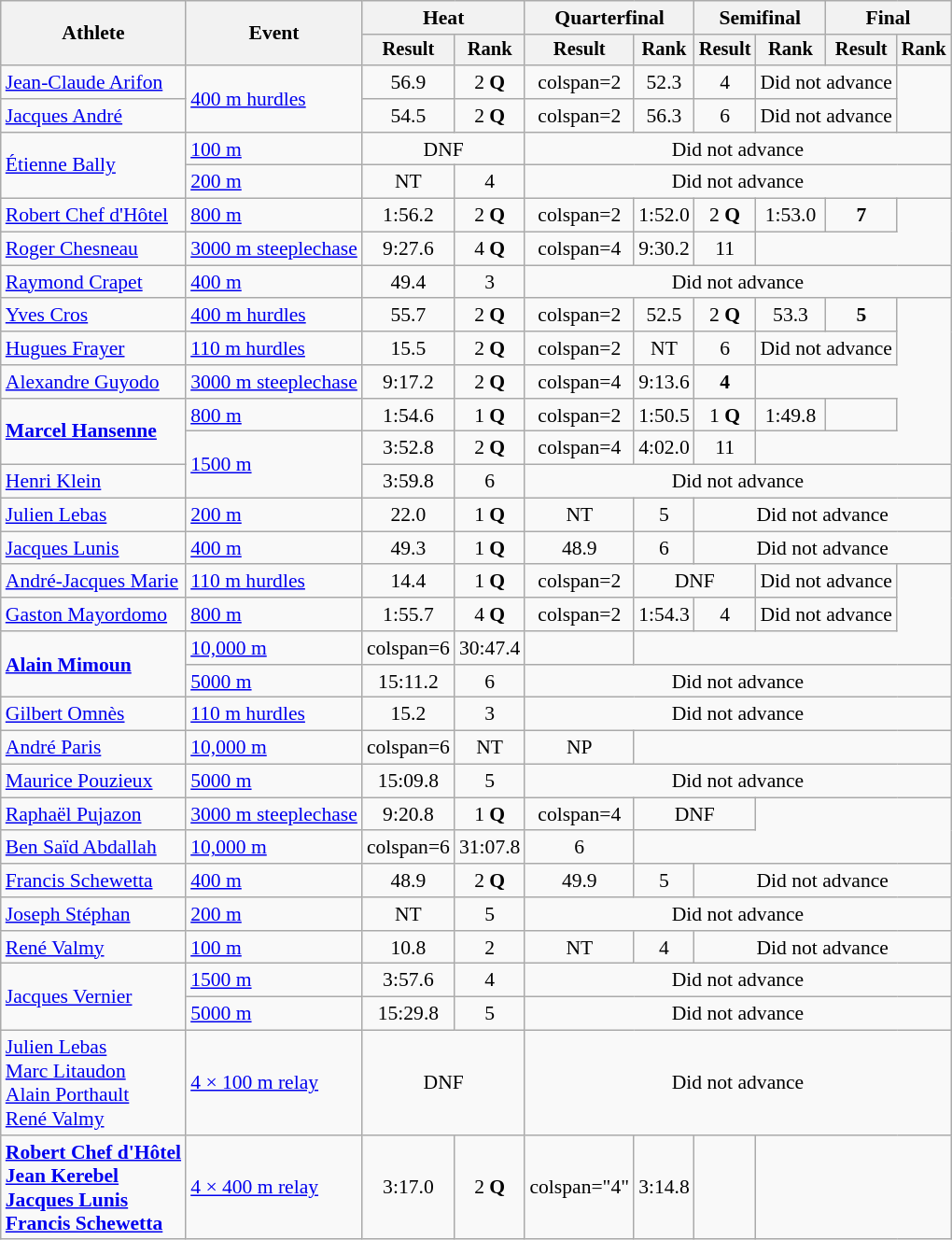<table class="wikitable" style="font-size:90%">
<tr>
<th rowspan="2">Athlete</th>
<th rowspan="2">Event</th>
<th colspan="2">Heat</th>
<th colspan="2">Quarterfinal</th>
<th colspan="2">Semifinal</th>
<th colspan="2">Final</th>
</tr>
<tr style="font-size:95%">
<th>Result</th>
<th>Rank</th>
<th>Result</th>
<th>Rank</th>
<th>Result</th>
<th>Rank</th>
<th>Result</th>
<th>Rank</th>
</tr>
<tr align=center>
<td align=left><a href='#'>Jean-Claude Arifon</a></td>
<td align=left rowspan=2><a href='#'>400 m hurdles</a></td>
<td>56.9</td>
<td>2 <strong>Q</strong></td>
<td>colspan=2 </td>
<td>52.3</td>
<td>4</td>
<td colspan=2>Did not advance</td>
</tr>
<tr align=center>
<td align=left><a href='#'>Jacques André</a></td>
<td>54.5</td>
<td>2 <strong>Q</strong></td>
<td>colspan=2 </td>
<td>56.3</td>
<td>6</td>
<td colspan=2>Did not advance</td>
</tr>
<tr align=center>
<td align=left rowspan=2><a href='#'>Étienne Bally</a></td>
<td align=left><a href='#'>100 m</a></td>
<td colspan=2>DNF</td>
<td colspan=6>Did not advance</td>
</tr>
<tr align=center>
<td align=left><a href='#'>200 m</a></td>
<td>NT</td>
<td>4</td>
<td colspan=6>Did not advance</td>
</tr>
<tr align=center>
<td align=left><a href='#'>Robert Chef d'Hôtel</a></td>
<td align=left><a href='#'>800 m</a></td>
<td>1:56.2</td>
<td>2 <strong>Q</strong></td>
<td>colspan=2 </td>
<td>1:52.0</td>
<td>2 <strong>Q</strong></td>
<td>1:53.0</td>
<td><strong>7</strong></td>
</tr>
<tr align=center>
<td align=left><a href='#'>Roger Chesneau</a></td>
<td align=left><a href='#'>3000 m steeplechase</a></td>
<td>9:27.6</td>
<td>4 <strong>Q</strong></td>
<td>colspan=4 </td>
<td>9:30.2</td>
<td>11</td>
</tr>
<tr align=center>
<td align=left><a href='#'>Raymond Crapet</a></td>
<td align=left><a href='#'>400 m</a></td>
<td>49.4</td>
<td>3</td>
<td colspan=6>Did not advance</td>
</tr>
<tr align=center>
<td align=left><a href='#'>Yves Cros</a></td>
<td align=left><a href='#'>400 m hurdles</a></td>
<td>55.7</td>
<td>2 <strong>Q</strong></td>
<td>colspan=2 </td>
<td>52.5</td>
<td>2 <strong>Q</strong></td>
<td>53.3</td>
<td><strong>5</strong></td>
</tr>
<tr align=center>
<td align=left><a href='#'>Hugues Frayer</a></td>
<td align=left><a href='#'>110 m hurdles</a></td>
<td>15.5</td>
<td>2 <strong>Q</strong></td>
<td>colspan=2 </td>
<td>NT</td>
<td>6</td>
<td colspan=2>Did not advance</td>
</tr>
<tr align=center>
<td align=left><a href='#'>Alexandre Guyodo</a></td>
<td align=left><a href='#'>3000 m steeplechase</a></td>
<td>9:17.2</td>
<td>2 <strong>Q</strong></td>
<td>colspan=4 </td>
<td>9:13.6</td>
<td><strong>4</strong></td>
</tr>
<tr align=center>
<td align=left rowspan=2><strong><a href='#'>Marcel Hansenne</a></strong></td>
<td align=left><a href='#'>800 m</a></td>
<td>1:54.6</td>
<td>1 <strong>Q</strong></td>
<td>colspan=2 </td>
<td>1:50.5</td>
<td>1 <strong>Q</strong></td>
<td>1:49.8</td>
<td></td>
</tr>
<tr align=center>
<td align=left rowspan=2><a href='#'>1500 m</a></td>
<td>3:52.8</td>
<td>2 <strong>Q</strong></td>
<td>colspan=4 </td>
<td>4:02.0</td>
<td>11</td>
</tr>
<tr align=center>
<td align=left rowspan=1><a href='#'>Henri Klein</a></td>
<td>3:59.8</td>
<td>6</td>
<td colspan=6>Did not advance</td>
</tr>
<tr align=center>
<td align=left><a href='#'>Julien Lebas</a></td>
<td align=left><a href='#'>200 m</a></td>
<td>22.0</td>
<td>1 <strong>Q</strong></td>
<td>NT</td>
<td>5</td>
<td colspan=4>Did not advance</td>
</tr>
<tr align=center>
<td align=left><a href='#'>Jacques Lunis</a></td>
<td align=left><a href='#'>400 m</a></td>
<td>49.3</td>
<td>1 <strong>Q</strong></td>
<td>48.9</td>
<td>6</td>
<td colspan=4>Did not advance</td>
</tr>
<tr align=center>
<td align=left><a href='#'>André-Jacques Marie</a></td>
<td align=left><a href='#'>110 m hurdles</a></td>
<td>14.4</td>
<td>1 <strong>Q</strong></td>
<td>colspan=2 </td>
<td colspan=2>DNF</td>
<td colspan=2>Did not advance</td>
</tr>
<tr align=center>
<td align=left><a href='#'>Gaston Mayordomo</a></td>
<td align=left><a href='#'>800 m</a></td>
<td>1:55.7</td>
<td>4 <strong>Q</strong></td>
<td>colspan=2 </td>
<td>1:54.3</td>
<td>4</td>
<td colspan=2>Did not advance</td>
</tr>
<tr align=center>
<td align=left rowspan=2><strong><a href='#'>Alain Mimoun</a></strong></td>
<td align=left><a href='#'>10,000 m</a></td>
<td>colspan=6 </td>
<td>30:47.4</td>
<td></td>
</tr>
<tr align=center>
<td align=left><a href='#'>5000 m</a></td>
<td>15:11.2</td>
<td>6</td>
<td colspan=6>Did not advance</td>
</tr>
<tr align=center>
<td align=left><a href='#'>Gilbert Omnès</a></td>
<td align=left><a href='#'>110 m hurdles</a></td>
<td>15.2</td>
<td>3</td>
<td colspan=6>Did not advance</td>
</tr>
<tr align=center>
<td align=left><a href='#'>André Paris</a></td>
<td align=left><a href='#'>10,000 m</a></td>
<td>colspan=6 </td>
<td>NT</td>
<td>NP</td>
</tr>
<tr align=center>
<td align=left><a href='#'>Maurice Pouzieux</a></td>
<td align=left><a href='#'>5000 m</a></td>
<td>15:09.8</td>
<td>5</td>
<td colspan=6>Did not advance</td>
</tr>
<tr align=center>
<td align=left><a href='#'>Raphaël Pujazon</a></td>
<td align=left><a href='#'>3000 m steeplechase</a></td>
<td>9:20.8</td>
<td>1 <strong>Q</strong></td>
<td>colspan=4 </td>
<td colspan=2>DNF</td>
</tr>
<tr align=center>
<td align=left><a href='#'>Ben Saïd Abdallah</a></td>
<td align=left><a href='#'>10,000 m</a></td>
<td>colspan=6 </td>
<td>31:07.8</td>
<td>6</td>
</tr>
<tr align=center>
<td align=left><a href='#'>Francis Schewetta</a></td>
<td align=left><a href='#'>400 m</a></td>
<td>48.9</td>
<td>2 <strong>Q</strong></td>
<td>49.9</td>
<td>5</td>
<td colspan=4>Did not advance</td>
</tr>
<tr align=center>
<td align=left><a href='#'>Joseph Stéphan</a></td>
<td align=left><a href='#'>200 m</a></td>
<td>NT</td>
<td>5</td>
<td colspan=6>Did not advance</td>
</tr>
<tr align=center>
<td align=left><a href='#'>René Valmy</a></td>
<td align=left><a href='#'>100 m</a></td>
<td>10.8</td>
<td>2</td>
<td>NT</td>
<td>4</td>
<td colspan=4>Did not advance</td>
</tr>
<tr align=center>
<td align=left rowspan=2><a href='#'>Jacques Vernier</a></td>
<td align=left><a href='#'>1500 m</a></td>
<td>3:57.6</td>
<td>4</td>
<td colspan=6>Did not advance</td>
</tr>
<tr align=center>
<td align=left><a href='#'>5000 m</a></td>
<td>15:29.8</td>
<td>5</td>
<td colspan=6>Did not advance</td>
</tr>
<tr align=center>
<td align=left><a href='#'>Julien Lebas</a><br><a href='#'>Marc Litaudon</a><br><a href='#'>Alain Porthault</a><br><a href='#'>René Valmy</a></td>
<td align=left><a href='#'>4 × 100 m relay</a></td>
<td colspan=2>DNF</td>
<td colspan=6>Did not advance</td>
</tr>
<tr align=center>
<td align=left><strong><a href='#'>Robert Chef d'Hôtel</a><br><a href='#'>Jean Kerebel</a><br><a href='#'>Jacques Lunis</a><br><a href='#'>Francis Schewetta</a></strong></td>
<td align=left><a href='#'>4 × 400 m relay</a></td>
<td>3:17.0</td>
<td>2 <strong>Q</strong></td>
<td>colspan="4" </td>
<td>3:14.8</td>
<td></td>
</tr>
</table>
